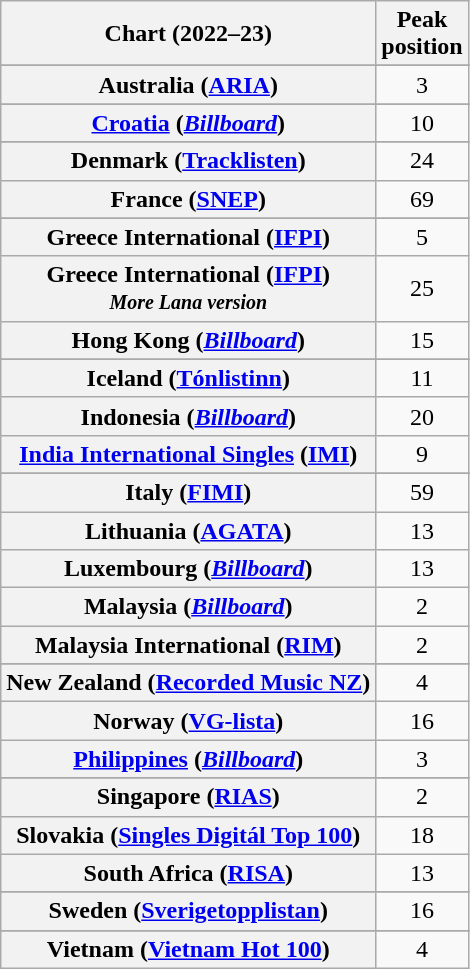<table class="wikitable sortable plainrowheaders" style="text-align:center">
<tr>
<th scope="col">Chart (2022–23)</th>
<th scope="col">Peak<br>position</th>
</tr>
<tr>
</tr>
<tr>
<th scope="row">Australia (<a href='#'>ARIA</a>)</th>
<td>3</td>
</tr>
<tr>
</tr>
<tr>
</tr>
<tr>
</tr>
<tr>
<th scope="row"><a href='#'>Croatia</a> (<em><a href='#'>Billboard</a></em>)</th>
<td>10</td>
</tr>
<tr>
</tr>
<tr>
<th scope="row">Denmark (<a href='#'>Tracklisten</a>)</th>
<td>24</td>
</tr>
<tr>
<th scope="row">France (<a href='#'>SNEP</a>)</th>
<td>69</td>
</tr>
<tr>
</tr>
<tr>
</tr>
<tr>
<th scope="row">Greece International (<a href='#'>IFPI</a>)</th>
<td>5</td>
</tr>
<tr>
<th scope="row">Greece International (<a href='#'>IFPI</a>)<br><small><em>More Lana version</em></small></th>
<td>25</td>
</tr>
<tr>
<th scope="row">Hong Kong (<em><a href='#'>Billboard</a></em>)</th>
<td>15</td>
</tr>
<tr>
</tr>
<tr>
<th scope="row">Iceland (<a href='#'>Tónlistinn</a>)</th>
<td>11</td>
</tr>
<tr>
<th scope="row">Indonesia (<em><a href='#'>Billboard</a></em>)</th>
<td>20</td>
</tr>
<tr>
<th scope="row"><a href='#'>India International Singles</a> (<a href='#'>IMI</a>)</th>
<td>9</td>
</tr>
<tr>
</tr>
<tr>
<th scope="row">Italy (<a href='#'>FIMI</a>)</th>
<td>59</td>
</tr>
<tr>
<th scope="row">Lithuania (<a href='#'>AGATA</a>)</th>
<td>13</td>
</tr>
<tr>
<th scope="row">Luxembourg (<em><a href='#'>Billboard</a></em>)</th>
<td>13</td>
</tr>
<tr>
<th scope="row">Malaysia (<em><a href='#'>Billboard</a></em>)</th>
<td>2</td>
</tr>
<tr>
<th scope="row">Malaysia International (<a href='#'>RIM</a>)</th>
<td>2</td>
</tr>
<tr>
</tr>
<tr>
<th scope="row">New Zealand (<a href='#'>Recorded Music NZ</a>)</th>
<td>4</td>
</tr>
<tr>
<th scope="row">Norway (<a href='#'>VG-lista</a>)</th>
<td>16</td>
</tr>
<tr>
<th scope="row"><a href='#'>Philippines</a> (<em><a href='#'>Billboard</a></em>)</th>
<td>3</td>
</tr>
<tr>
</tr>
<tr>
<th scope="row">Singapore (<a href='#'>RIAS</a>)</th>
<td>2</td>
</tr>
<tr>
<th scope="row">Slovakia (<a href='#'>Singles Digitál Top 100</a>)</th>
<td>18</td>
</tr>
<tr>
<th scope="row">South Africa (<a href='#'>RISA</a>)</th>
<td>13</td>
</tr>
<tr>
</tr>
<tr>
<th scope="row">Sweden (<a href='#'>Sverigetopplistan</a>)</th>
<td>16</td>
</tr>
<tr>
</tr>
<tr>
</tr>
<tr>
</tr>
<tr>
</tr>
<tr>
<th scope="row">Vietnam (<a href='#'>Vietnam Hot 100</a>)</th>
<td>4</td>
</tr>
</table>
